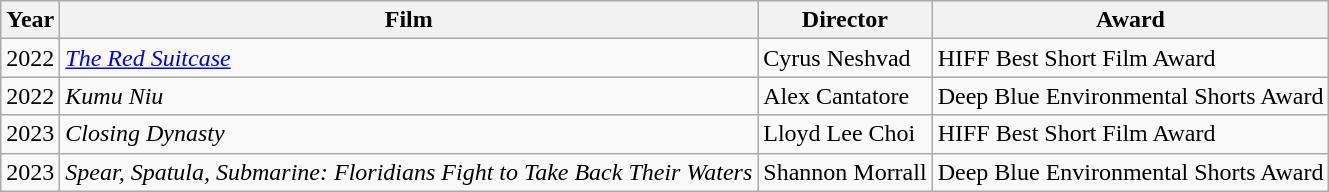<table class="wikitable">
<tr>
<th>Year</th>
<th>Film</th>
<th>Director</th>
<th>Award</th>
</tr>
<tr>
<td>2022</td>
<td><a href='#'><em>The Red Suitcase</em></a></td>
<td>Cyrus Neshvad</td>
<td>HIFF Best Short Film Award</td>
</tr>
<tr>
<td>2022</td>
<td><em>Kumu Niu</em></td>
<td>Alex Cantatore</td>
<td>Deep Blue Environmental Shorts Award</td>
</tr>
<tr>
<td>2023</td>
<td><em>Closing Dynasty</em></td>
<td>Lloyd Lee Choi</td>
<td>HIFF Best Short Film Award</td>
</tr>
<tr>
<td>2023</td>
<td><em>Spear, Spatula, Submarine: Floridians Fight to Take Back Their Waters</em></td>
<td>Shannon Morrall</td>
<td>Deep Blue Environmental Shorts Award</td>
</tr>
</table>
